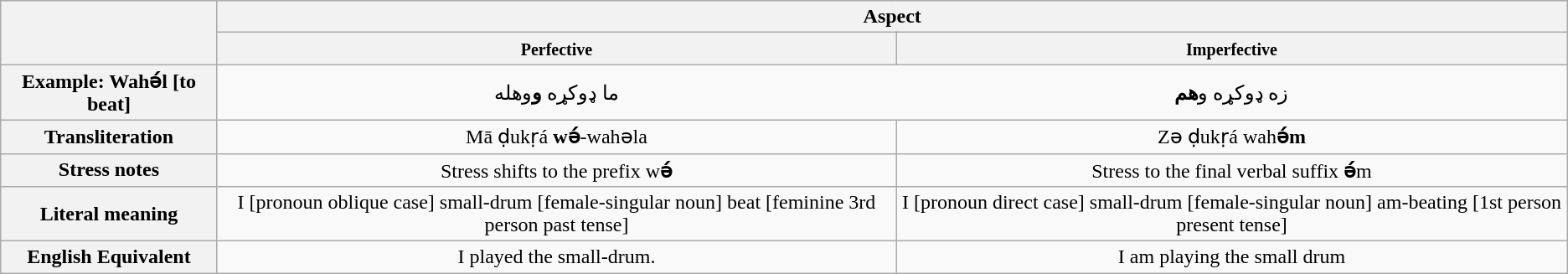<table class="wikitable" style="text-align: center">
<tr>
<th rowspan="2"></th>
<th colspan="2">Aspect</th>
</tr>
<tr>
<th style="border-right;"><small>Perfective</small></th>
<th style="border-left;"><small>Imperfective</small></th>
</tr>
<tr>
<th>Example: Wah<strong>ə́</strong>l [to beat]</th>
<td style="border-right: none;">ما ډوکړه <strong>و</strong>وهله</td>
<td style="border-left: none;">زه ډوکړه و<strong>هم</strong></td>
</tr>
<tr>
<th>Transliteration</th>
<td>Mā ḍukṛá <strong>wə́</strong>-wahəla</td>
<td>Zə ḍukṛá wah<strong>ə́m</strong></td>
</tr>
<tr>
<th>Stress notes</th>
<td>Stress shifts to the prefix w<strong>ə́</strong></td>
<td>Stress to the final verbal suffix <strong>ə́</strong>m</td>
</tr>
<tr>
<th>Literal meaning</th>
<td>I [pronoun oblique case] small-drum [female-singular noun] beat [feminine 3rd person past tense]</td>
<td>I [pronoun direct case] small-drum [female-singular noun] am-beating [1st person present tense]</td>
</tr>
<tr>
<th>English Equivalent</th>
<td>I played the small-drum.</td>
<td>I am playing the small drum</td>
</tr>
</table>
